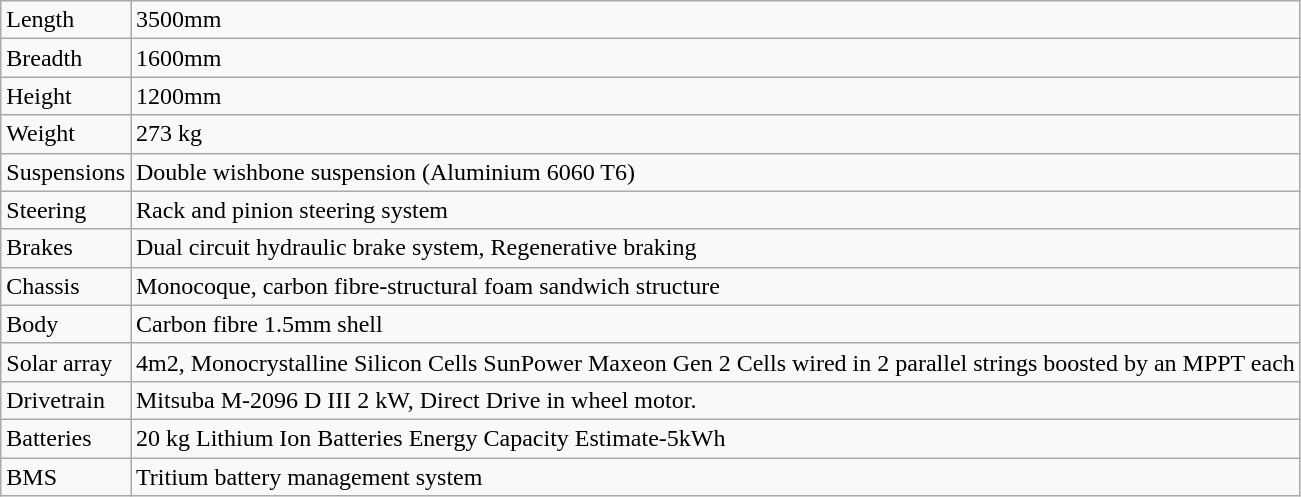<table class="wikitable">
<tr>
<td>Length</td>
<td>3500mm</td>
</tr>
<tr>
<td>Breadth</td>
<td>1600mm</td>
</tr>
<tr>
<td>Height</td>
<td>1200mm</td>
</tr>
<tr>
<td>Weight</td>
<td>273 kg</td>
</tr>
<tr>
<td>Suspensions</td>
<td>Double wishbone suspension (Aluminium 6060 T6)</td>
</tr>
<tr>
<td>Steering</td>
<td>Rack and pinion steering system</td>
</tr>
<tr>
<td>Brakes</td>
<td>Dual circuit hydraulic brake system, Regenerative braking</td>
</tr>
<tr>
<td>Chassis</td>
<td>Monocoque, carbon fibre-structural foam sandwich structure</td>
</tr>
<tr>
<td>Body</td>
<td>Carbon fibre 1.5mm shell</td>
</tr>
<tr>
<td>Solar array</td>
<td>4m2, Monocrystalline Silicon Cells SunPower Maxeon Gen 2 Cells wired in 2 parallel strings boosted by an MPPT each</td>
</tr>
<tr>
<td>Drivetrain</td>
<td>Mitsuba M-2096 D III 2 kW, Direct Drive in wheel motor.</td>
</tr>
<tr>
<td>Batteries</td>
<td>20 kg Lithium Ion Batteries Energy Capacity Estimate-5kWh</td>
</tr>
<tr>
<td>BMS</td>
<td>Tritium battery management system</td>
</tr>
</table>
